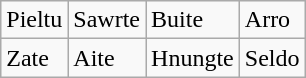<table class="wikitable">
<tr>
<td>Pieltu</td>
<td>Sawrte</td>
<td>Buite</td>
<td>Arro</td>
</tr>
<tr>
<td>Zate</td>
<td>Aite</td>
<td>Hnungte</td>
<td>Seldo</td>
</tr>
</table>
